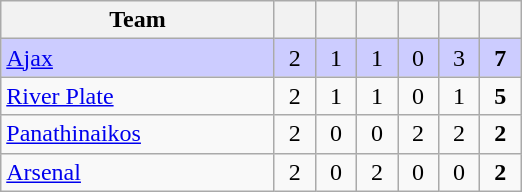<table class="wikitable" style="text-align: center;">
<tr>
<th style="width:175px;">Team</th>
<th width="20"></th>
<th width="20"></th>
<th width="20"></th>
<th width="20"></th>
<th width="20"></th>
<th width="20"></th>
</tr>
<tr bgcolor=ccccff>
<td align=left> <a href='#'>Ajax</a></td>
<td>2</td>
<td>1</td>
<td>1</td>
<td>0</td>
<td>3</td>
<td><strong>7</strong></td>
</tr>
<tr bgcolor=>
<td align=left> <a href='#'>River Plate</a></td>
<td>2</td>
<td>1</td>
<td>1</td>
<td>0</td>
<td>1</td>
<td><strong>5</strong></td>
</tr>
<tr bgcolor=>
<td align=left> <a href='#'>Panathinaikos</a></td>
<td>2</td>
<td>0</td>
<td>0</td>
<td>2</td>
<td>2</td>
<td><strong>2</strong></td>
</tr>
<tr bgcolor=>
<td align=left> <a href='#'>Arsenal</a></td>
<td>2</td>
<td>0</td>
<td>2</td>
<td>0</td>
<td>0</td>
<td><strong>2</strong></td>
</tr>
</table>
